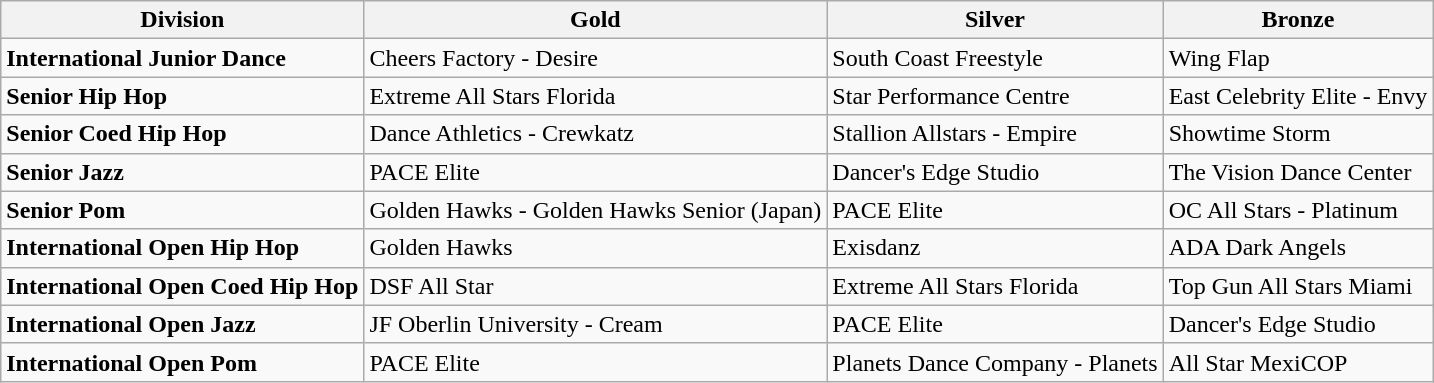<table class="wikitable">
<tr>
<th>Division</th>
<th>Gold</th>
<th>Silver</th>
<th>Bronze</th>
</tr>
<tr>
<td><strong>International Junior Dance</strong></td>
<td>Cheers Factory - Desire</td>
<td>South Coast Freestyle</td>
<td>Wing Flap</td>
</tr>
<tr>
<td><strong>Senior Hip Hop</strong></td>
<td>Extreme All Stars Florida</td>
<td>Star Performance Centre</td>
<td>East Celebrity Elite - Envy</td>
</tr>
<tr>
<td><strong>Senior Coed Hip Hop</strong></td>
<td>Dance Athletics - Crewkatz</td>
<td>Stallion Allstars - Empire</td>
<td>Showtime Storm</td>
</tr>
<tr>
<td><strong>Senior Jazz</strong></td>
<td>PACE Elite</td>
<td>Dancer's Edge Studio</td>
<td>The Vision Dance Center</td>
</tr>
<tr>
<td><strong>Senior Pom</strong></td>
<td>Golden Hawks - Golden Hawks Senior (Japan)</td>
<td>PACE Elite</td>
<td>OC All Stars - Platinum</td>
</tr>
<tr>
<td><strong>International Open Hip Hop</strong></td>
<td>Golden Hawks</td>
<td>Exisdanz</td>
<td>ADA Dark Angels</td>
</tr>
<tr>
<td><strong>International Open Coed Hip Hop</strong></td>
<td>DSF All Star</td>
<td>Extreme All Stars Florida</td>
<td>Top Gun All Stars Miami</td>
</tr>
<tr>
<td><strong>International Open Jazz</strong></td>
<td>JF Oberlin University - Cream</td>
<td>PACE Elite</td>
<td>Dancer's Edge Studio</td>
</tr>
<tr>
<td><strong>International Open Pom</strong></td>
<td>PACE Elite</td>
<td>Planets Dance Company - Planets</td>
<td>All Star MexiCOP</td>
</tr>
</table>
